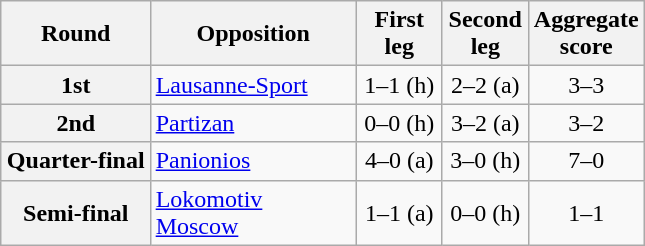<table class="wikitable plainrowheaders" style="text-align:center;margin-left:1em;float:right">
<tr>
<th scope=col>Round</th>
<th scope="col" style="width:130px;">Opposition</th>
<th scope="col" style="width:50px;">First leg</th>
<th scope="col" style="width:50px;">Second leg</th>
<th scope="col" style="width:50px;">Aggregate score</th>
</tr>
<tr>
<th scope=row style="text-align:center">1st</th>
<td align="left"><a href='#'>Lausanne-Sport</a></td>
<td>1–1 (h)</td>
<td>2–2 (a)</td>
<td>3–3</td>
</tr>
<tr>
<th scope=row style="text-align:center">2nd</th>
<td align="left"><a href='#'>Partizan</a></td>
<td>0–0 (h)</td>
<td>3–2 (a)</td>
<td>3–2</td>
</tr>
<tr>
<th scope=row style="text-align:center">Quarter-final</th>
<td align="left"><a href='#'>Panionios</a></td>
<td>4–0 (a)</td>
<td>3–0 (h)</td>
<td>7–0</td>
</tr>
<tr>
<th scope=row style="text-align:center">Semi-final</th>
<td align="left"><a href='#'>Lokomotiv Moscow</a></td>
<td>1–1 (a)</td>
<td>0–0 (h)</td>
<td>1–1</td>
</tr>
</table>
